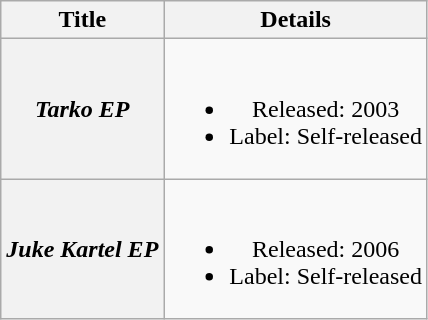<table class="wikitable plainrowheaders" style="text-align:center;">
<tr>
<th scope="col">Title</th>
<th scope="col">Details</th>
</tr>
<tr>
<th scope="row"><em>Tarko EP</em></th>
<td><br><ul><li>Released: 2003</li><li>Label: Self-released</li></ul></td>
</tr>
<tr>
<th scope="row"><em>Juke Kartel EP</em></th>
<td><br><ul><li>Released: 2006</li><li>Label: Self-released</li></ul></td>
</tr>
</table>
